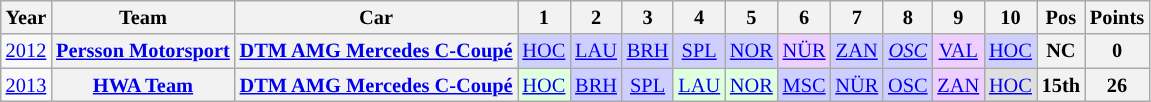<table class="wikitable" style="text-align:center; font-size:85%">
<tr>
<th>Year</th>
<th>Team</th>
<th>Car</th>
<th>1</th>
<th>2</th>
<th>3</th>
<th>4</th>
<th>5</th>
<th>6</th>
<th>7</th>
<th>8</th>
<th>9</th>
<th>10</th>
<th>Pos</th>
<th>Points</th>
</tr>
<tr>
<td><a href='#'>2012</a></td>
<th nowrap><a href='#'>Persson Motorsport</a></th>
<th nowrap><a href='#'>DTM AMG Mercedes C-Coupé</a></th>
<td style="background:#CFCFFF"><a href='#'>HOC</a><br></td>
<td style="background:#CFCFFF"><a href='#'>LAU</a><br></td>
<td style="background:#CFCFFF"><a href='#'>BRH</a><br></td>
<td style="background:#CFCFFF"><a href='#'>SPL</a><br></td>
<td style="background:#CFCFFF"><a href='#'>NOR</a><br></td>
<td style="background:#EFCFFF"><a href='#'>NÜR</a><br></td>
<td style="background:#CFCFFF"><a href='#'>ZAN</a><br></td>
<td style="background:#CFCFFF"><em><a href='#'>OSC</a></em><br></td>
<td style="background:#EFCFFF"><a href='#'>VAL</a><br></td>
<td style="background:#CFCFFF"><a href='#'>HOC</a><br></td>
<th>NC</th>
<th>0</th>
</tr>
<tr>
<td><a href='#'>2013</a></td>
<th nowrap><a href='#'>HWA Team</a></th>
<th nowrap><a href='#'>DTM AMG Mercedes C-Coupé</a></th>
<td style="background:#DFFFDF"><a href='#'>HOC</a><br></td>
<td style="background:#CFCFFF"><a href='#'>BRH</a><br></td>
<td style="background:#CFCFFF"><a href='#'>SPL</a><br></td>
<td style="background:#DFFFDF"><a href='#'>LAU</a><br></td>
<td style="background:#DFFFDF"><a href='#'>NOR</a><br></td>
<td style="background:#CFCFFF"><a href='#'>MSC</a><br></td>
<td style="background:#CFCFFF"><a href='#'>NÜR</a><br></td>
<td style="background:#CFCFFF"><a href='#'>OSC</a><br></td>
<td style="background:#EFCFFF"><a href='#'>ZAN</a><br></td>
<td style="background:#DFDFDF"><a href='#'>HOC</a><br></td>
<th>15th</th>
<th>26</th>
</tr>
</table>
